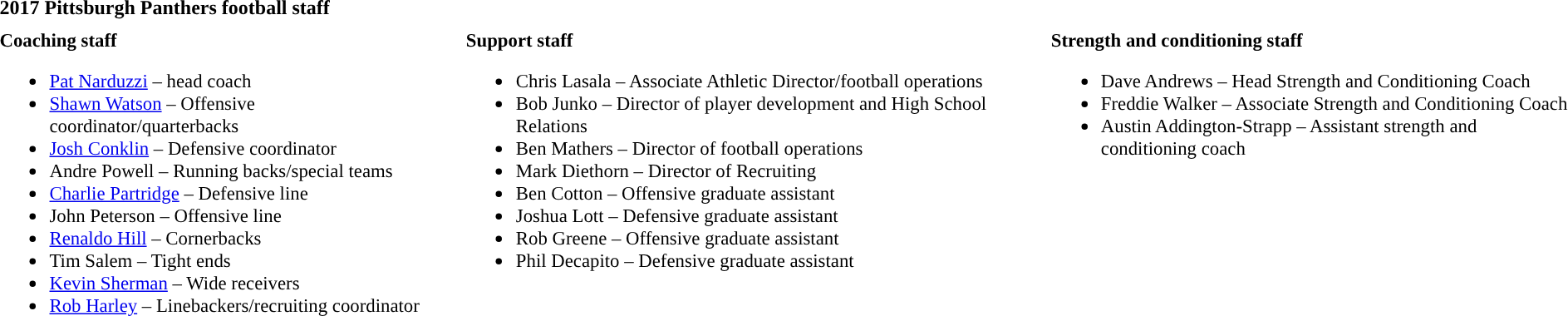<table class="toccolours" style="text-align: left;">
<tr>
<td colspan=10><strong>2017 Pittsburgh Panthers football staff</strong></td>
</tr>
<tr>
<td valign="top"></td>
</tr>
<tr>
<td style="font-size:95%; vertical-align:top;"><strong>Coaching staff</strong><br><ul><li><a href='#'>Pat Narduzzi</a> – head coach</li><li><a href='#'>Shawn Watson</a> – Offensive coordinator/quarterbacks</li><li><a href='#'>Josh Conklin</a> – Defensive coordinator</li><li>Andre Powell – Running backs/special teams</li><li><a href='#'>Charlie Partridge</a> – Defensive line</li><li>John Peterson – Offensive line</li><li><a href='#'>Renaldo Hill</a> – Cornerbacks</li><li>Tim Salem – Tight ends</li><li><a href='#'>Kevin Sherman</a> – Wide receivers</li><li><a href='#'>Rob Harley</a> – Linebackers/recruiting coordinator</li></ul></td>
<td style="width:25px;"> </td>
<td valign="top"></td>
<td style="font-size:95%; vertical-align:top;"><strong>Support staff</strong><br><ul><li>Chris Lasala – Associate Athletic Director/football operations</li><li>Bob Junko – Director of player development and High School Relations</li><li>Ben Mathers – Director of football operations</li><li>Mark Diethorn – Director of Recruiting</li><li>Ben Cotton – Offensive graduate assistant</li><li>Joshua Lott – Defensive graduate assistant</li><li>Rob Greene – Offensive graduate assistant</li><li>Phil Decapito – Defensive graduate assistant</li></ul></td>
<td style="width:25px;"> </td>
<td valign="top"></td>
<td style="font-size:95%; vertical-align:top;"><strong>Strength and conditioning staff</strong><br><ul><li>Dave Andrews – Head Strength and Conditioning Coach</li><li>Freddie Walker – Associate Strength and Conditioning Coach</li><li>Austin Addington-Strapp – Assistant strength and conditioning coach</li></ul></td>
</tr>
</table>
